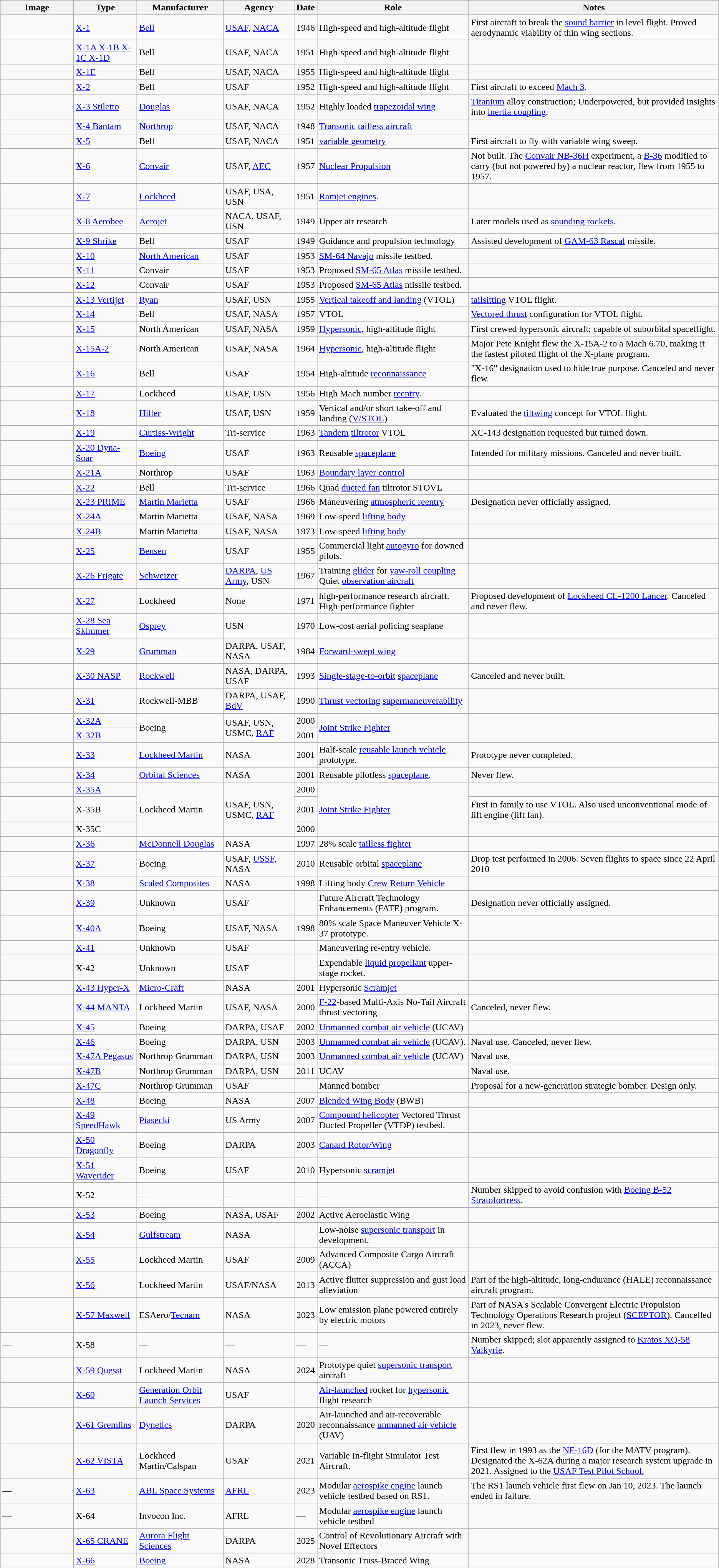<table class="wikitable sortable">
<tr>
<th class="unsortable" style="width:120px;">Image </th>
<th>Type</th>
<th>Manufacturer</th>
<th>Agency</th>
<th>Date</th>
<th>Role</th>
<th class="unsortable">Notes</th>
</tr>
<tr>
<td></td>
<td><a href='#'>X-1</a></td>
<td><a href='#'>Bell</a></td>
<td><a href='#'>USAF</a>, <a href='#'>NACA</a></td>
<td>1946</td>
<td>High-speed and high-altitude flight</td>
<td>First aircraft to break the <a href='#'>sound barrier</a> in level flight. Proved aerodynamic viability of thin wing sections.</td>
</tr>
<tr>
<td></td>
<td><a href='#'>X-1A X-1B X-1C X-1D</a></td>
<td>Bell</td>
<td>USAF, NACA</td>
<td>1951</td>
<td>High-speed and high-altitude flight</td>
<td></td>
</tr>
<tr>
<td></td>
<td><a href='#'>X-1E</a></td>
<td>Bell</td>
<td>USAF, NACA</td>
<td>1955</td>
<td>High-speed and high-altitude flight</td>
<td></td>
</tr>
<tr>
<td></td>
<td><a href='#'>X-2</a></td>
<td>Bell</td>
<td>USAF</td>
<td>1952</td>
<td>High-speed and high-altitude flight</td>
<td>First aircraft to exceed <a href='#'>Mach 3</a>.</td>
</tr>
<tr>
<td></td>
<td><a href='#'>X-3 Stiletto</a></td>
<td><a href='#'>Douglas</a></td>
<td>USAF, NACA</td>
<td>1952</td>
<td>Highly loaded <a href='#'>trapezoidal wing</a></td>
<td><a href='#'>Titanium</a> alloy construction; Underpowered, but provided insights into <a href='#'>inertia coupling</a>.</td>
</tr>
<tr>
<td></td>
<td><a href='#'>X-4 Bantam</a></td>
<td><a href='#'>Northrop</a></td>
<td>USAF, NACA</td>
<td>1948</td>
<td><a href='#'>Transonic</a> <a href='#'>tailless aircraft</a></td>
<td></td>
</tr>
<tr>
<td></td>
<td><a href='#'>X-5</a></td>
<td>Bell</td>
<td>USAF, NACA</td>
<td>1951</td>
<td><a href='#'>variable geometry</a></td>
<td>First aircraft to fly with variable wing sweep.</td>
</tr>
<tr>
<td></td>
<td><a href='#'>X-6</a></td>
<td><a href='#'>Convair</a></td>
<td>USAF, <a href='#'>AEC</a></td>
<td>1957</td>
<td><a href='#'>Nuclear Propulsion</a></td>
<td>Not built. The <a href='#'>Convair NB-36H</a> experiment, a <a href='#'>B-36</a> modified to carry (but not powered by) a nuclear reactor, flew from 1955 to 1957.</td>
</tr>
<tr>
<td></td>
<td><a href='#'>X-7</a></td>
<td><a href='#'>Lockheed</a></td>
<td>USAF, USA, USN</td>
<td>1951</td>
<td><a href='#'>Ramjet engines</a>.</td>
<td></td>
</tr>
<tr>
<td></td>
<td><a href='#'>X-8 Aerobee</a></td>
<td><a href='#'>Aerojet</a></td>
<td>NACA, USAF, USN</td>
<td>1949</td>
<td>Upper air research</td>
<td>Later models used as <a href='#'>sounding rockets</a>.</td>
</tr>
<tr>
<td></td>
<td><a href='#'>X-9 Shrike</a></td>
<td>Bell</td>
<td>USAF</td>
<td>1949</td>
<td>Guidance and propulsion technology</td>
<td>Assisted development of <a href='#'>GAM-63 Rascal</a> missile.</td>
</tr>
<tr>
<td></td>
<td><a href='#'>X-10</a></td>
<td><a href='#'>North American</a></td>
<td>USAF</td>
<td>1953</td>
<td><a href='#'>SM-64 Navajo</a> missile testbed.</td>
<td></td>
</tr>
<tr>
<td></td>
<td><a href='#'>X-11</a></td>
<td>Convair</td>
<td>USAF</td>
<td>1953</td>
<td>Proposed <a href='#'>SM-65 Atlas</a> missile testbed.</td>
<td></td>
</tr>
<tr>
<td></td>
<td><a href='#'>X-12</a></td>
<td>Convair</td>
<td>USAF</td>
<td>1953</td>
<td>Proposed <a href='#'>SM-65 Atlas</a> missile testbed.</td>
<td></td>
</tr>
<tr>
<td></td>
<td><a href='#'>X-13 Vertijet</a></td>
<td><a href='#'>Ryan</a></td>
<td>USAF, USN</td>
<td>1955</td>
<td><a href='#'>Vertical takeoff and landing</a> (VTOL)</td>
<td><a href='#'>tailsitting</a> VTOL flight.</td>
</tr>
<tr>
<td></td>
<td><a href='#'>X-14</a></td>
<td>Bell</td>
<td>USAF, NASA</td>
<td>1957</td>
<td>VTOL</td>
<td><a href='#'>Vectored thrust</a> configuration for VTOL flight.</td>
</tr>
<tr>
<td></td>
<td><a href='#'>X-15</a></td>
<td>North American</td>
<td>USAF, NASA</td>
<td>1959</td>
<td><a href='#'>Hypersonic</a>, high-altitude flight</td>
<td>First crewed hypersonic aircraft; capable of suborbital spaceflight.</td>
</tr>
<tr>
<td></td>
<td><a href='#'>X-15A-2</a></td>
<td>North American</td>
<td>USAF, NASA</td>
<td>1964</td>
<td><a href='#'>Hypersonic</a>, high-altitude flight</td>
<td>Major Pete Knight flew the X-15A-2 to a Mach 6.70, making it the fastest piloted flight of the X-plane program.</td>
</tr>
<tr>
<td></td>
<td><a href='#'>X-16</a></td>
<td>Bell</td>
<td>USAF</td>
<td>1954</td>
<td>High-altitude <a href='#'>reconnaissance</a></td>
<td>"X-16" designation used to hide true purpose. Canceled and never flew.</td>
</tr>
<tr>
<td></td>
<td><a href='#'>X-17</a></td>
<td>Lockheed</td>
<td>USAF, USN</td>
<td>1956</td>
<td>High Mach number <a href='#'>reentry</a>.</td>
<td></td>
</tr>
<tr>
<td></td>
<td><a href='#'>X-18</a></td>
<td><a href='#'>Hiller</a></td>
<td>USAF, USN</td>
<td>1959</td>
<td>Vertical and/or short take-off and landing (<a href='#'>V/STOL</a>)</td>
<td>Evaluated the <a href='#'>tiltwing</a> concept for VTOL flight.</td>
</tr>
<tr>
<td></td>
<td><a href='#'>X-19</a></td>
<td><a href='#'>Curtiss-Wright</a></td>
<td>Tri-service</td>
<td>1963</td>
<td><a href='#'>Tandem</a> <a href='#'>tiltrotor</a> VTOL</td>
<td>XC-143 designation requested but turned down.</td>
</tr>
<tr>
<td></td>
<td><a href='#'>X-20 Dyna-Soar</a></td>
<td><a href='#'>Boeing</a></td>
<td>USAF</td>
<td>1963</td>
<td>Reusable <a href='#'>spaceplane</a></td>
<td>Intended for military missions. Canceled and never built.</td>
</tr>
<tr>
<td></td>
<td><a href='#'>X-21A</a></td>
<td>Northrop</td>
<td>USAF</td>
<td>1963</td>
<td><a href='#'>Boundary layer control</a></td>
<td></td>
</tr>
<tr>
<td></td>
<td><a href='#'>X-22</a></td>
<td>Bell</td>
<td>Tri-service</td>
<td>1966</td>
<td>Quad <a href='#'>ducted fan</a> tiltrotor STOVL</td>
<td></td>
</tr>
<tr>
<td></td>
<td><a href='#'>X-23 PRIME</a></td>
<td><a href='#'>Martin Marietta</a></td>
<td>USAF</td>
<td>1966</td>
<td>Maneuvering <a href='#'>atmospheric reentry</a></td>
<td>Designation never officially assigned.</td>
</tr>
<tr>
<td></td>
<td><a href='#'>X-24A</a></td>
<td>Martin Marietta</td>
<td>USAF, NASA</td>
<td>1969</td>
<td>Low-speed <a href='#'>lifting body</a></td>
<td></td>
</tr>
<tr>
<td></td>
<td><a href='#'>X-24B</a></td>
<td>Martin Marietta</td>
<td>USAF, NASA</td>
<td>1973</td>
<td>Low-speed <a href='#'>lifting body</a></td>
<td></td>
</tr>
<tr>
<td></td>
<td><a href='#'>X-25</a></td>
<td><a href='#'>Bensen</a></td>
<td>USAF</td>
<td>1955</td>
<td>Commercial light <a href='#'>autogyro</a> for downed pilots.</td>
<td></td>
</tr>
<tr>
<td> </td>
<td><a href='#'>X-26 Frigate</a></td>
<td><a href='#'>Schweizer</a></td>
<td><a href='#'>DARPA</a>, <a href='#'>US Army</a>, USN</td>
<td>1967</td>
<td>Training <a href='#'>glider</a> for <a href='#'>yaw-roll coupling</a> Quiet <a href='#'>observation aircraft</a></td>
<td></td>
</tr>
<tr>
<td></td>
<td><a href='#'>X-27</a></td>
<td>Lockheed</td>
<td>None</td>
<td>1971</td>
<td>high-performance research aircraft. High-performance fighter</td>
<td>Proposed development of <a href='#'>Lockheed CL-1200 Lancer</a>. Canceled and never flew.</td>
</tr>
<tr>
<td></td>
<td><a href='#'>X-28 Sea Skimmer</a></td>
<td><a href='#'>Osprey</a></td>
<td>USN</td>
<td>1970</td>
<td>Low-cost aerial policing seaplane</td>
<td></td>
</tr>
<tr>
<td></td>
<td><a href='#'>X-29</a></td>
<td><a href='#'>Grumman</a></td>
<td>DARPA, USAF, NASA</td>
<td>1984</td>
<td><a href='#'>Forward-swept wing</a></td>
<td></td>
</tr>
<tr>
<td></td>
<td><a href='#'>X-30 NASP</a></td>
<td><a href='#'>Rockwell</a></td>
<td>NASA, DARPA, USAF</td>
<td>1993</td>
<td><a href='#'>Single-stage-to-orbit</a> <a href='#'>spaceplane</a></td>
<td>Canceled and never built.</td>
</tr>
<tr>
<td></td>
<td><a href='#'>X-31</a></td>
<td>Rockwell-MBB</td>
<td>DARPA, USAF, <a href='#'>BdV</a></td>
<td>1990</td>
<td><a href='#'>Thrust vectoring</a> <a href='#'>supermaneuverability</a></td>
<td></td>
</tr>
<tr>
<td rowspan="2"></td>
<td><a href='#'>X-32A</a></td>
<td rowspan="2">Boeing</td>
<td rowspan="2">USAF, USN, USMC, <a href='#'>RAF</a></td>
<td>2000</td>
<td rowspan="2"><a href='#'>Joint Strike Fighter</a></td>
<td rowspan="2"></td>
</tr>
<tr>
<td><a href='#'>X-32B</a></td>
<td>2001</td>
</tr>
<tr>
<td></td>
<td><a href='#'>X-33</a></td>
<td><a href='#'>Lockheed Martin</a></td>
<td>NASA</td>
<td>2001</td>
<td>Half-scale <a href='#'>reusable launch vehicle</a> prototype.</td>
<td>Prototype never completed.</td>
</tr>
<tr>
<td></td>
<td><a href='#'>X-34</a></td>
<td><a href='#'>Orbital Sciences</a></td>
<td>NASA</td>
<td>2001</td>
<td>Reusable pilotless <a href='#'>spaceplane</a>.</td>
<td>Never flew.</td>
</tr>
<tr>
<td></td>
<td><a href='#'>X-35A</a></td>
<td rowspan="3">Lockheed Martin</td>
<td rowspan="3">USAF, USN, USMC, <a href='#'>RAF</a></td>
<td>2000</td>
<td rowspan="3"><a href='#'>Joint Strike Fighter</a></td>
<td></td>
</tr>
<tr>
<td></td>
<td>X-35B</td>
<td>2001</td>
<td>First in family to use VTOL. Also used unconventional mode of lift engine (lift fan).</td>
</tr>
<tr>
<td></td>
<td>X-35C</td>
<td>2000</td>
<td></td>
</tr>
<tr>
<td></td>
<td><a href='#'>X-36</a></td>
<td><a href='#'>McDonnell Douglas</a></td>
<td>NASA</td>
<td>1997</td>
<td>28% scale <a href='#'>tailless fighter</a></td>
<td></td>
</tr>
<tr>
<td></td>
<td><a href='#'>X-37</a></td>
<td>Boeing</td>
<td>USAF, <a href='#'>USSF</a>, NASA</td>
<td>2010</td>
<td>Reusable orbital <a href='#'>spaceplane</a></td>
<td>Drop test performed in 2006. Seven flights to space since 22 April 2010</td>
</tr>
<tr>
<td></td>
<td><a href='#'>X-38</a></td>
<td><a href='#'>Scaled Composites</a></td>
<td>NASA</td>
<td>1998</td>
<td>Lifting body <a href='#'>Crew Return Vehicle</a></td>
<td></td>
</tr>
<tr>
<td></td>
<td><a href='#'>X-39</a></td>
<td>Unknown</td>
<td>USAF</td>
<td></td>
<td>Future Aircraft Technology Enhancements (FATE) program.</td>
<td>Designation never officially assigned.</td>
</tr>
<tr>
<td></td>
<td><a href='#'>X-40A</a></td>
<td>Boeing</td>
<td>USAF, NASA</td>
<td>1998</td>
<td>80% scale Space Maneuver Vehicle X-37 prototype.</td>
<td></td>
</tr>
<tr>
<td></td>
<td><a href='#'>X-41</a></td>
<td>Unknown</td>
<td>USAF</td>
<td></td>
<td>Maneuvering re-entry vehicle.</td>
<td></td>
</tr>
<tr>
<td></td>
<td>X-42 </td>
<td>Unknown</td>
<td>USAF</td>
<td></td>
<td>Expendable <a href='#'>liquid propellant</a> upper-stage rocket.</td>
<td></td>
</tr>
<tr>
<td></td>
<td><a href='#'>X-43 Hyper-X</a></td>
<td><a href='#'>Micro-Craft</a></td>
<td>NASA</td>
<td>2001</td>
<td>Hypersonic <a href='#'>Scramjet</a></td>
<td></td>
</tr>
<tr>
<td></td>
<td><a href='#'>X-44 MANTA</a></td>
<td>Lockheed Martin</td>
<td>USAF, NASA</td>
<td>2000</td>
<td><a href='#'>F-22</a>-based Multi-Axis No-Tail Aircraft thrust vectoring</td>
<td>Canceled, never flew.</td>
</tr>
<tr>
<td></td>
<td><a href='#'>X-45</a></td>
<td>Boeing</td>
<td>DARPA, USAF</td>
<td>2002</td>
<td><a href='#'>Unmanned combat air vehicle</a> (UCAV)</td>
<td></td>
</tr>
<tr>
<td></td>
<td><a href='#'>X-46</a></td>
<td>Boeing</td>
<td>DARPA, USN</td>
<td>2003</td>
<td><a href='#'>Unmanned combat air vehicle</a> (UCAV).</td>
<td>Naval use. Canceled, never flew.</td>
</tr>
<tr>
<td></td>
<td><a href='#'>X-47A Pegasus</a></td>
<td>Northrop Grumman</td>
<td>DARPA, USN</td>
<td>2003</td>
<td><a href='#'>Unmanned combat air vehicle</a> (UCAV)</td>
<td>Naval use.</td>
</tr>
<tr>
<td></td>
<td><a href='#'>X-47B</a></td>
<td>Northrop Grumman</td>
<td>DARPA, USN</td>
<td>2011</td>
<td>UCAV</td>
<td>Naval use.</td>
</tr>
<tr>
<td></td>
<td><a href='#'>X-47C</a></td>
<td>Northrop Grumman</td>
<td>USAF</td>
<td></td>
<td>Manned bomber</td>
<td>Proposal for a new-generation strategic bomber.  Design only.</td>
</tr>
<tr>
<td></td>
<td><a href='#'>X-48</a></td>
<td>Boeing</td>
<td>NASA</td>
<td>2007</td>
<td><a href='#'>Blended Wing Body</a> (BWB)</td>
<td></td>
</tr>
<tr>
<td></td>
<td><a href='#'>X-49 SpeedHawk</a></td>
<td><a href='#'>Piasecki</a></td>
<td>US Army</td>
<td>2007</td>
<td><a href='#'>Compound helicopter</a> Vectored Thrust Ducted Propeller (VTDP) testbed.</td>
<td></td>
</tr>
<tr>
<td></td>
<td><a href='#'>X-50 Dragonfly</a></td>
<td>Boeing</td>
<td>DARPA</td>
<td>2003</td>
<td><a href='#'>Canard Rotor/Wing</a></td>
<td></td>
</tr>
<tr>
<td></td>
<td><a href='#'>X-51 Waverider</a></td>
<td>Boeing</td>
<td>USAF</td>
<td>2010</td>
<td>Hypersonic <a href='#'>scramjet</a></td>
<td></td>
</tr>
<tr>
<td>—</td>
<td>X-52</td>
<td>—</td>
<td>—</td>
<td>—</td>
<td>—</td>
<td>Number skipped to avoid confusion with <a href='#'>Boeing B-52 Stratofortress</a>.</td>
</tr>
<tr>
<td></td>
<td><a href='#'>X-53</a></td>
<td>Boeing</td>
<td>NASA, USAF</td>
<td>2002</td>
<td>Active Aeroelastic Wing</td>
<td></td>
</tr>
<tr>
<td></td>
<td><a href='#'>X-54</a></td>
<td><a href='#'>Gulfstream</a></td>
<td>NASA</td>
<td></td>
<td>Low-noise <a href='#'>supersonic transport</a> in development.</td>
<td></td>
</tr>
<tr>
<td></td>
<td><a href='#'>X-55</a></td>
<td>Lockheed Martin</td>
<td>USAF</td>
<td>2009</td>
<td>Advanced Composite Cargo Aircraft (ACCA)</td>
<td></td>
</tr>
<tr>
<td></td>
<td><a href='#'>X-56</a></td>
<td>Lockheed Martin</td>
<td>USAF/NASA</td>
<td>2013</td>
<td>Active flutter suppression and gust load alleviation</td>
<td>Part of the high-altitude, long-endurance (HALE) reconnaissance aircraft program.</td>
</tr>
<tr>
<td></td>
<td><a href='#'>X-57 Maxwell</a></td>
<td>ESAero/<a href='#'>Tecnam</a></td>
<td>NASA</td>
<td>2023</td>
<td>Low emission plane powered entirely by electric motors</td>
<td>Part of NASA's Scalable Convergent Electric Propulsion Technology Operations Research project (<a href='#'>SCEPTOR</a>). Cancelled in 2023, never flew.</td>
</tr>
<tr>
<td>—</td>
<td>X-58</td>
<td>—</td>
<td>—</td>
<td>—</td>
<td>—</td>
<td>Number skipped; slot apparently assigned to <a href='#'>Kratos XQ-58 Valkyrie</a>.</td>
</tr>
<tr>
<td></td>
<td><a href='#'>X-59 Quesst</a></td>
<td>Lockheed Martin</td>
<td>NASA</td>
<td>2024</td>
<td>Prototype quiet <a href='#'>supersonic transport</a> aircraft</td>
<td></td>
</tr>
<tr>
<td></td>
<td><a href='#'>X-60</a></td>
<td><a href='#'>Generation Orbit Launch Services</a></td>
<td>USAF</td>
<td></td>
<td><a href='#'>Air-launched</a> rocket for <a href='#'>hypersonic</a> flight research</td>
<td></td>
</tr>
<tr>
<td></td>
<td><a href='#'>X-61 Gremlins</a></td>
<td><a href='#'>Dynetics</a></td>
<td>DARPA</td>
<td>2020</td>
<td>Air-launched and air-recoverable reconnaissance <a href='#'>unmanned air vehicle</a> (UAV)</td>
<td></td>
</tr>
<tr>
<td></td>
<td><a href='#'>X-62 VISTA</a></td>
<td>Lockheed Martin/Calspan</td>
<td>USAF</td>
<td>2021</td>
<td>Variable In-flight Simulator Test Aircraft.</td>
<td>First flew in 1993 as the <a href='#'>NF-16D</a> (for the MATV program). Designated the X-62A during a major research system upgrade in 2021. Assigned to the <a href='#'>USAF Test Pilot School.</a></td>
</tr>
<tr>
<td>—</td>
<td><a href='#'>X-63</a></td>
<td><a href='#'>ABL Space Systems</a></td>
<td><a href='#'>AFRL</a></td>
<td>2023</td>
<td>Modular <a href='#'>aerospike engine</a> launch vehicle testbed based on RS1. </td>
<td>The RS1 launch vehicle first flew on Jan 10, 2023. The launch ended in failure. </td>
</tr>
<tr>
<td>—</td>
<td>X-64</td>
<td>Invocon Inc.</td>
<td>AFRL</td>
<td>—</td>
<td>Modular <a href='#'>aerospike engine</a> launch vehicle testbed</td>
<td></td>
</tr>
<tr>
<td></td>
<td><a href='#'>X-65 CRANE</a></td>
<td><a href='#'>Aurora Flight Sciences</a></td>
<td>DARPA</td>
<td>2025</td>
<td>Control of Revolutionary Aircraft with Novel Effectors</td>
<td></td>
</tr>
<tr>
<td></td>
<td><a href='#'>X-66</a></td>
<td><a href='#'>Boeing</a></td>
<td>NASA</td>
<td>2028</td>
<td>Transonic Truss-Braced Wing</td>
<td></td>
</tr>
</table>
